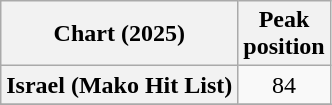<table class="wikitable plainrowheaders" style="text-align:center">
<tr>
<th scope="col">Chart (2025)</th>
<th scope="col">Peak<br>position</th>
</tr>
<tr>
<th scope="row">Israel (Mako Hit List)</th>
<td>84</td>
</tr>
<tr>
</tr>
</table>
